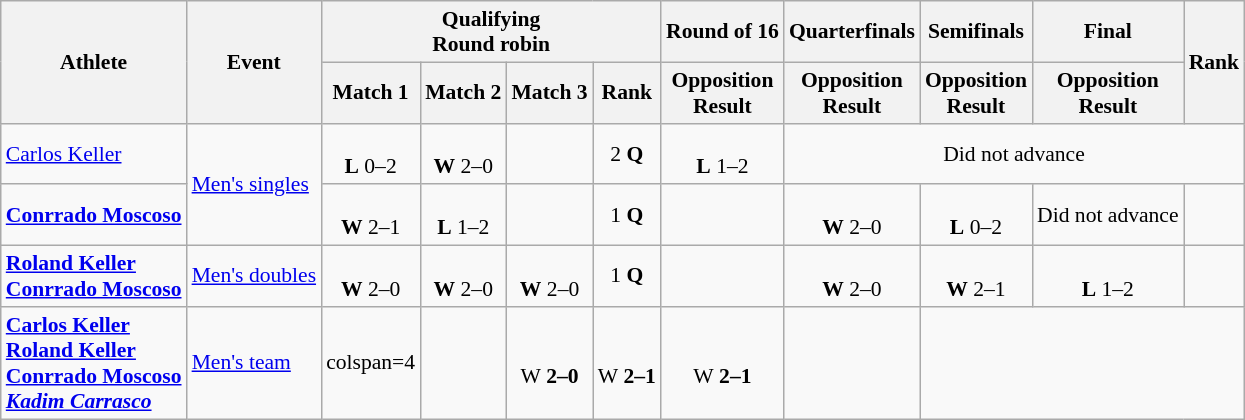<table class="wikitable" style="font-size:90%">
<tr>
<th rowspan="2">Athlete</th>
<th rowspan="2">Event</th>
<th colspan="4">Qualifying<br>Round robin</th>
<th>Round of 16</th>
<th>Quarterfinals</th>
<th>Semifinals</th>
<th>Final</th>
<th rowspan="2">Rank</th>
</tr>
<tr>
<th>Match 1</th>
<th>Match 2</th>
<th>Match 3</th>
<th>Rank</th>
<th>Opposition<br>Result</th>
<th>Opposition<br>Result</th>
<th>Opposition<br>Result</th>
<th>Opposition<br>Result</th>
</tr>
<tr align=center>
<td align=left><a href='#'>Carlos Keller</a></td>
<td rowspan=2 align=left><a href='#'>Men's singles</a></td>
<td><br><strong>L</strong> 0–2</td>
<td><br><strong>W</strong> 2–0</td>
<td></td>
<td>2 <strong>Q</strong></td>
<td><br><strong>L</strong> 1–2</td>
<td colspan=4>Did not advance</td>
</tr>
<tr align=center>
<td align=left><strong><a href='#'>Conrrado Moscoso</a></strong></td>
<td><br><strong>W</strong> 2–1</td>
<td><br><strong>L</strong> 1–2</td>
<td></td>
<td>1 <strong>Q</strong></td>
<td></td>
<td><br><strong>W</strong> 2–0</td>
<td><br><strong>L</strong> 0–2</td>
<td>Did not advance</td>
<td></td>
</tr>
<tr align=center>
<td align=left><strong><a href='#'>Roland Keller</a><br><a href='#'>Conrrado Moscoso</a></strong></td>
<td align=left><a href='#'>Men's doubles</a></td>
<td><br><strong>W</strong> 2–0</td>
<td><br><strong>W</strong> 2–0</td>
<td><br><strong>W</strong> 2–0</td>
<td>1 <strong>Q</strong></td>
<td></td>
<td><br><strong>W</strong> 2–0</td>
<td><br><strong>W</strong> 2–1</td>
<td><br><strong>L</strong> 1–2</td>
<td></td>
</tr>
<tr align=center>
<td align=left><strong><a href='#'>Carlos Keller</a><br><a href='#'>Roland Keller</a><br><a href='#'>Conrrado Moscoso</a><br><em><a href='#'>Kadim Carrasco</a><strong><em></td>
<td align=left><a href='#'>Men's team</a></td>
<td>colspan=4 </td>
<td></td>
<td><br></strong>W<strong> 2–0</td>
<td><br></strong>W<strong> 2–1</td>
<td><br></strong>W<strong> 2–1</td>
<td></td>
</tr>
</table>
